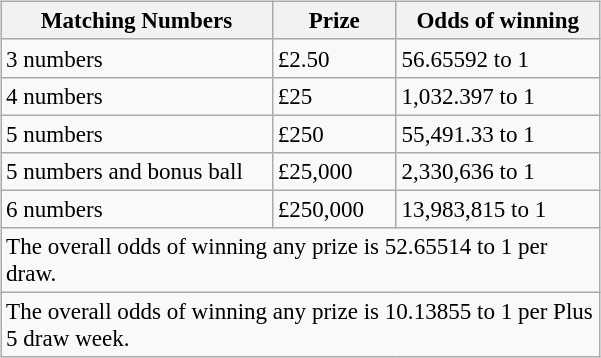<table class="wikitable" style="font-size:96%; float:right; width:400px;">
<tr>
<th>Matching Numbers</th>
<th>Prize</th>
<th>Odds of winning</th>
</tr>
<tr>
<td>3 numbers</td>
<td>£2.50</td>
<td>56.65592 to 1</td>
</tr>
<tr>
<td>4 numbers</td>
<td>£25</td>
<td>1,032.397 to 1</td>
</tr>
<tr>
<td>5 numbers</td>
<td>£250</td>
<td>55,491.33 to 1</td>
</tr>
<tr>
<td>5 numbers and bonus ball</td>
<td>£25,000</td>
<td>2,330,636 to 1</td>
</tr>
<tr>
<td>6 numbers</td>
<td>£250,000</td>
<td>13,983,815 to 1</td>
</tr>
<tr>
<td colspan="3">The overall odds of winning any prize is 52.65514 to 1 per draw.</td>
</tr>
<tr>
<td colspan="3">The overall odds of winning any prize is 10.13855 to 1 per Plus 5 draw week.</td>
</tr>
</table>
